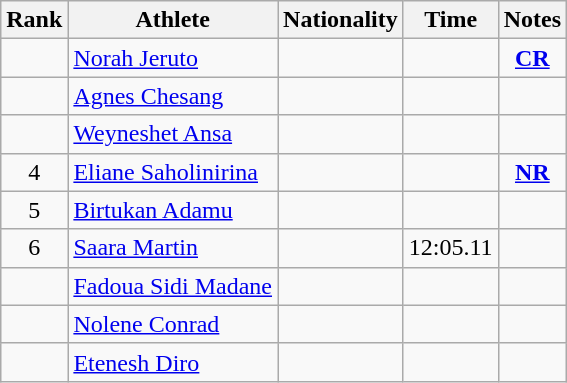<table class="wikitable sortable" style="text-align:center">
<tr>
<th>Rank</th>
<th>Athlete</th>
<th>Nationality</th>
<th>Time</th>
<th>Notes</th>
</tr>
<tr>
<td></td>
<td align="left"><a href='#'>Norah Jeruto</a></td>
<td align=left></td>
<td></td>
<td><strong><a href='#'>CR</a></strong></td>
</tr>
<tr>
<td></td>
<td align="left"><a href='#'>Agnes Chesang</a></td>
<td align=left></td>
<td></td>
<td></td>
</tr>
<tr>
<td></td>
<td align="left"><a href='#'>Weyneshet Ansa</a></td>
<td align=left></td>
<td></td>
<td></td>
</tr>
<tr>
<td>4</td>
<td align="left"><a href='#'>Eliane Saholinirina</a></td>
<td align=left></td>
<td></td>
<td><strong><a href='#'>NR</a></strong></td>
</tr>
<tr>
<td>5</td>
<td align="left"><a href='#'>Birtukan Adamu</a></td>
<td align=left></td>
<td></td>
<td></td>
</tr>
<tr>
<td>6</td>
<td align="left"><a href='#'>Saara Martin</a></td>
<td align=left></td>
<td>12:05.11</td>
<td></td>
</tr>
<tr>
<td></td>
<td align="left"><a href='#'>Fadoua Sidi Madane</a></td>
<td align=left></td>
<td></td>
<td></td>
</tr>
<tr>
<td></td>
<td align="left"><a href='#'>Nolene Conrad</a></td>
<td align=left></td>
<td></td>
<td></td>
</tr>
<tr>
<td></td>
<td align="left"><a href='#'>Etenesh Diro</a></td>
<td align=left></td>
<td></td>
<td></td>
</tr>
</table>
